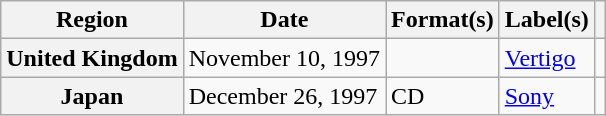<table class="wikitable plainrowheaders">
<tr>
<th scope="col">Region</th>
<th scope="col">Date</th>
<th scope="col">Format(s)</th>
<th scope="col">Label(s)</th>
<th scope="col"></th>
</tr>
<tr>
<th scope="row">United Kingdom</th>
<td>November 10, 1997</td>
<td></td>
<td><a href='#'>Vertigo</a></td>
<td></td>
</tr>
<tr>
<th scope="row">Japan</th>
<td>December 26, 1997</td>
<td>CD</td>
<td><a href='#'>Sony</a></td>
<td></td>
</tr>
</table>
